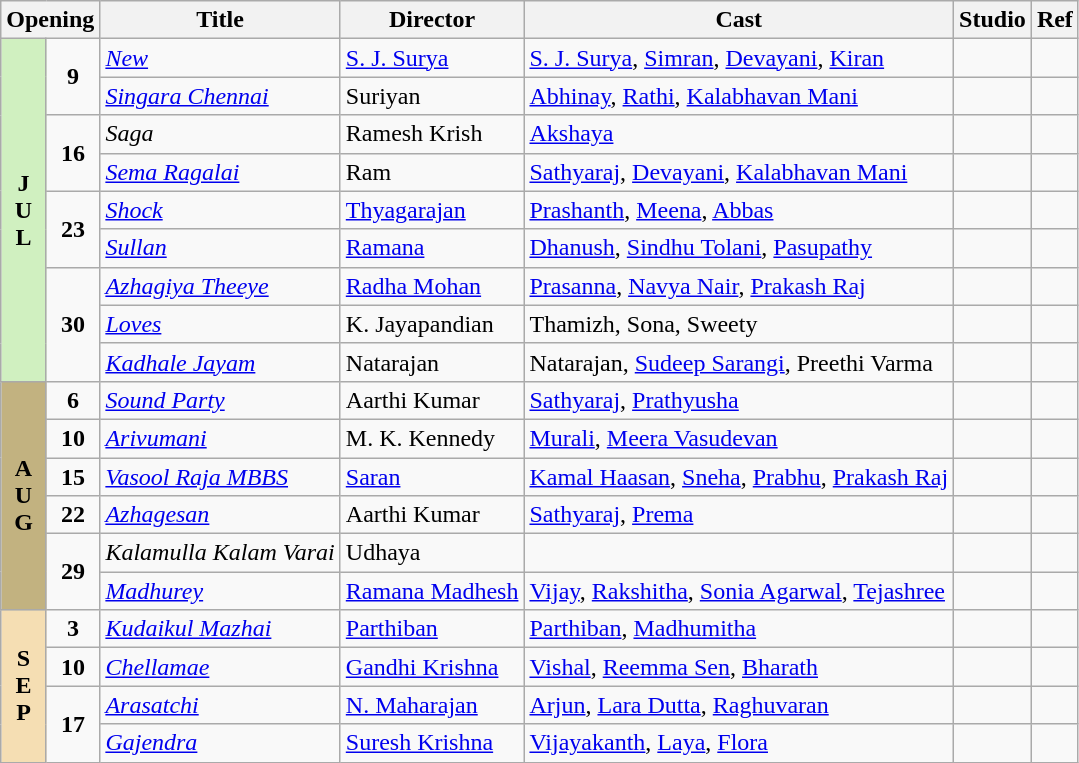<table class="wikitable">
<tr>
<th colspan="2">Opening</th>
<th>Title</th>
<th>Director</th>
<th>Cast</th>
<th>Studio</th>
<th>Ref</th>
</tr>
<tr July!>
<td rowspan="9" valign="center" align="center" style="background:#d0f0c0; textcolor:#000;"><strong>J<br>U<br>L</strong></td>
<td rowspan="2" align="center"><strong>9</strong></td>
<td><em><a href='#'>New</a></em></td>
<td><a href='#'>S. J. Surya</a></td>
<td><a href='#'>S. J. Surya</a>, <a href='#'>Simran</a>, <a href='#'>Devayani</a>, <a href='#'>Kiran</a></td>
<td></td>
<td></td>
</tr>
<tr>
<td><em><a href='#'>Singara Chennai</a></em></td>
<td>Suriyan</td>
<td><a href='#'>Abhinay</a>, <a href='#'>Rathi</a>, <a href='#'>Kalabhavan Mani</a></td>
<td></td>
<td></td>
</tr>
<tr>
<td rowspan="2" align="center"><strong>16</strong></td>
<td><em>Saga</em></td>
<td>Ramesh Krish</td>
<td><a href='#'>Akshaya</a></td>
<td></td>
<td></td>
</tr>
<tr>
<td><em><a href='#'>Sema Ragalai</a></em></td>
<td>Ram</td>
<td><a href='#'>Sathyaraj</a>, <a href='#'>Devayani</a>, <a href='#'>Kalabhavan Mani</a></td>
<td></td>
<td></td>
</tr>
<tr>
<td rowspan="2" align="center"><strong>23</strong></td>
<td><em><a href='#'>Shock</a></em></td>
<td><a href='#'>Thyagarajan</a></td>
<td><a href='#'>Prashanth</a>, <a href='#'>Meena</a>, <a href='#'>Abbas</a></td>
<td></td>
<td></td>
</tr>
<tr>
<td><em><a href='#'>Sullan</a></em></td>
<td><a href='#'>Ramana</a></td>
<td><a href='#'>Dhanush</a>, <a href='#'>Sindhu Tolani</a>, <a href='#'>Pasupathy</a></td>
<td></td>
<td></td>
</tr>
<tr>
<td rowspan="3" align="center"><strong>30</strong></td>
<td><em><a href='#'>Azhagiya Theeye</a></em></td>
<td><a href='#'>Radha Mohan</a></td>
<td><a href='#'>Prasanna</a>, <a href='#'>Navya Nair</a>, <a href='#'>Prakash Raj</a></td>
<td></td>
<td></td>
</tr>
<tr>
<td><em><a href='#'>Loves</a></em></td>
<td>K. Jayapandian</td>
<td>Thamizh, Sona, Sweety</td>
<td></td>
<td></td>
</tr>
<tr>
<td><em><a href='#'>Kadhale Jayam</a></em></td>
<td>Natarajan</td>
<td>Natarajan, <a href='#'>Sudeep Sarangi</a>, Preethi Varma</td>
<td></td>
<td></td>
</tr>
<tr August!>
<td rowspan="6" valign="center" align="center" style="background:#C2B280; textcolor:#000;"><strong>A<br>U<br>G</strong></td>
<td rowspan="1" align="center"><strong>6</strong></td>
<td><em><a href='#'>Sound Party</a></em></td>
<td>Aarthi Kumar</td>
<td><a href='#'>Sathyaraj</a>, <a href='#'>Prathyusha</a></td>
<td></td>
<td></td>
</tr>
<tr>
<td rowspan="1" align="center"><strong>10</strong></td>
<td><em><a href='#'>Arivumani</a></em></td>
<td>M. K. Kennedy</td>
<td><a href='#'>Murali</a>, <a href='#'>Meera Vasudevan</a></td>
<td></td>
<td></td>
</tr>
<tr>
<td rowspan="1" align="center"><strong>15</strong></td>
<td><em><a href='#'>Vasool Raja MBBS</a></em></td>
<td><a href='#'>Saran</a></td>
<td><a href='#'>Kamal Haasan</a>, <a href='#'>Sneha</a>, <a href='#'>Prabhu</a>, <a href='#'>Prakash Raj</a></td>
<td></td>
<td></td>
</tr>
<tr>
<td rowspan="1" align="center"><strong>22</strong></td>
<td><em><a href='#'>Azhagesan</a></em></td>
<td>Aarthi Kumar</td>
<td><a href='#'>Sathyaraj</a>, <a href='#'>Prema</a></td>
<td></td>
<td></td>
</tr>
<tr>
<td rowspan="2" align="center"><strong>29</strong></td>
<td><em>Kalamulla Kalam Varai</em></td>
<td>Udhaya</td>
<td></td>
<td></td>
<td></td>
</tr>
<tr>
<td><em><a href='#'>Madhurey</a></em></td>
<td><a href='#'>Ramana Madhesh</a></td>
<td><a href='#'>Vijay</a>, <a href='#'>Rakshitha</a>, <a href='#'>Sonia Agarwal</a>, <a href='#'>Tejashree</a></td>
<td></td>
<td></td>
</tr>
<tr September!>
<td rowspan="4" valign="center" align="center" style="background:#F5DEB3; textcolor:#000;"><strong>S<br>E<br>P</strong></td>
<td rowspan="1" align="center"><strong>3</strong></td>
<td><em><a href='#'>Kudaikul Mazhai</a></em></td>
<td><a href='#'>Parthiban</a></td>
<td><a href='#'>Parthiban</a>, <a href='#'>Madhumitha</a></td>
<td></td>
<td></td>
</tr>
<tr>
<td rowspan="1" align="center"><strong>10</strong></td>
<td><em><a href='#'>Chellamae</a></em></td>
<td><a href='#'>Gandhi Krishna</a></td>
<td><a href='#'>Vishal</a>, <a href='#'>Reemma Sen</a>, <a href='#'>Bharath</a></td>
<td></td>
<td></td>
</tr>
<tr>
<td rowspan="2" align="center"><strong>17</strong></td>
<td><em><a href='#'>Arasatchi</a></em></td>
<td><a href='#'>N. Maharajan</a></td>
<td><a href='#'>Arjun</a>, <a href='#'>Lara Dutta</a>, <a href='#'>Raghuvaran</a></td>
<td></td>
<td></td>
</tr>
<tr>
<td><em><a href='#'>Gajendra</a></em></td>
<td><a href='#'>Suresh Krishna</a></td>
<td><a href='#'>Vijayakanth</a>, <a href='#'>Laya</a>, <a href='#'>Flora</a></td>
<td></td>
<td></td>
</tr>
</table>
